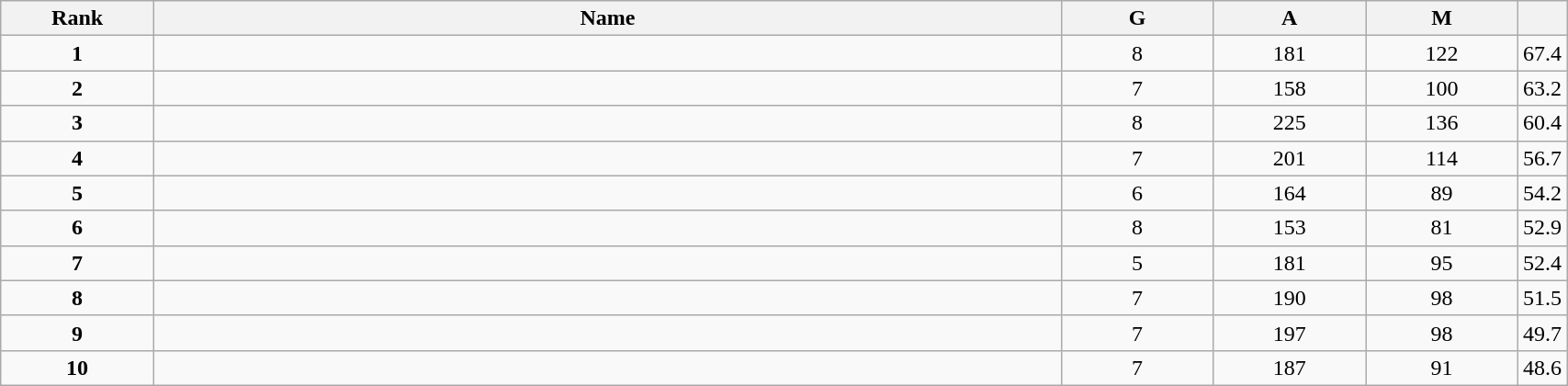<table class="wikitable" style="width:90%;">
<tr>
<th style="width:10%;">Rank</th>
<th style="width:60%;">Name</th>
<th style="width:10%;">G</th>
<th style="width:10%;">A</th>
<th style="width:10%;">M</th>
<th style="width:10%;"></th>
</tr>
<tr align=center>
<td><strong>1</strong></td>
<td align=left><strong></strong></td>
<td>8</td>
<td>181</td>
<td>122</td>
<td>67.4</td>
</tr>
<tr align=center>
<td><strong>2</strong></td>
<td align=left></td>
<td>7</td>
<td>158</td>
<td>100</td>
<td>63.2</td>
</tr>
<tr align=center>
<td><strong>3</strong></td>
<td align=left></td>
<td>8</td>
<td>225</td>
<td>136</td>
<td>60.4</td>
</tr>
<tr align=center>
<td><strong>4</strong></td>
<td align=left></td>
<td>7</td>
<td>201</td>
<td>114</td>
<td>56.7</td>
</tr>
<tr align=center>
<td><strong>5</strong></td>
<td align=left></td>
<td>6</td>
<td>164</td>
<td>89</td>
<td>54.2</td>
</tr>
<tr align=center>
<td><strong>6</strong></td>
<td align=left></td>
<td>8</td>
<td>153</td>
<td>81</td>
<td>52.9</td>
</tr>
<tr align=center>
<td><strong>7</strong></td>
<td align=left></td>
<td>5</td>
<td>181</td>
<td>95</td>
<td>52.4</td>
</tr>
<tr align=center>
<td><strong>8</strong></td>
<td align=left></td>
<td>7</td>
<td>190</td>
<td>98</td>
<td>51.5</td>
</tr>
<tr align=center>
<td><strong>9</strong></td>
<td align=left></td>
<td>7</td>
<td>197</td>
<td>98</td>
<td>49.7</td>
</tr>
<tr align=center>
<td><strong>10</strong></td>
<td align=left></td>
<td>7</td>
<td>187</td>
<td>91</td>
<td>48.6</td>
</tr>
</table>
